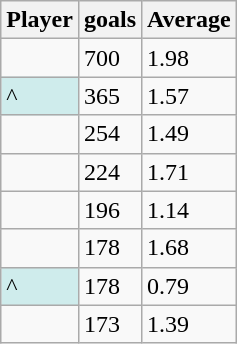<table class="wikitable sortable">
<tr>
<th>Player</th>
<th>goals</th>
<th>Average</th>
</tr>
<tr>
<td></td>
<td>700</td>
<td>1.98</td>
</tr>
<tr>
<td style="text-align:left; background:#cfecec;">^</td>
<td>365</td>
<td>1.57</td>
</tr>
<tr>
<td></td>
<td>254</td>
<td>1.49</td>
</tr>
<tr>
<td></td>
<td>224</td>
<td>1.71</td>
</tr>
<tr>
<td></td>
<td>196</td>
<td>1.14</td>
</tr>
<tr>
<td></td>
<td>178</td>
<td>1.68</td>
</tr>
<tr>
<td style="text-align:left; background:#cfecec;">^</td>
<td>178</td>
<td>0.79</td>
</tr>
<tr>
<td></td>
<td>173</td>
<td>1.39</td>
</tr>
</table>
